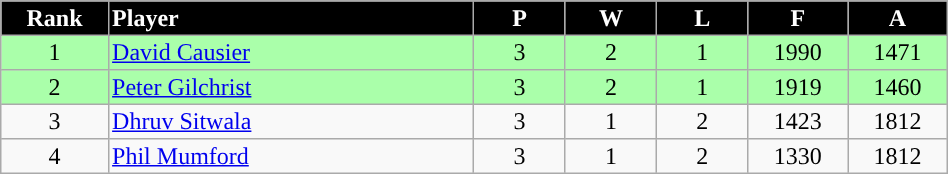<table border="2" cellpadding="2" cellspacing="0" style="margin: 0; background: #f9f9f9; border: 1px #aaa solid; border-collapse: collapse; font-size: 100%;" width=50%>
<tr>
<th bgcolor="000000" style="color:white; text-align:center" width=5%>Rank</th>
<th bgcolor="000000" style="color:white; text-align:left" width=20%>Player</th>
<th bgcolor="000000" style="color:white; text-align:center" width=5%>P</th>
<th bgcolor="000000" style="color:white; text-align:center" width=5%>W</th>
<th bgcolor="000000" style="color:white; text-align:center" width=5%>L</th>
<th bgcolor="000000" style="color:white; text-align:center" width=5%>F</th>
<th bgcolor="000000" style="color:white; text-align:center" width=5%>A</th>
</tr>
<tr>
<td style="text-align:center; background:#aaffaa">1</td>
<td style="text-align:left; background:#aaffaa"> <a href='#'>David Causier</a></td>
<td style="text-align:center; background:#aaffaa">3</td>
<td style="text-align:center; background:#aaffaa">2</td>
<td style="text-align:center; background:#aaffaa">1</td>
<td style="text-align:center; background:#aaffaa">1990</td>
<td style="text-align:center; background:#aaffaa">1471</td>
</tr>
<tr>
<td style="text-align:center; background:#aaffaa">2</td>
<td style="text-align:left; background:#aaffaa"> <a href='#'>Peter Gilchrist</a></td>
<td style="text-align:center; background:#aaffaa">3</td>
<td style="text-align:center; background:#aaffaa">2</td>
<td style="text-align:center; background:#aaffaa">1</td>
<td style="text-align:center; background:#aaffaa">1919</td>
<td style="text-align:center; background:#aaffaa">1460</td>
</tr>
<tr>
<td style="text-align:center">3</td>
<td style="text-align:left;"> <a href='#'>Dhruv Sitwala</a></td>
<td style="text-align:center;">3</td>
<td style="text-align:center;">1</td>
<td style="text-align:center;">2</td>
<td style="text-align:center;">1423</td>
<td style="text-align:center;">1812</td>
</tr>
<tr>
<td style="text-align:center">4</td>
<td style="text-align:left;"> <a href='#'>Phil Mumford</a></td>
<td style="text-align:center;">3</td>
<td style="text-align:center;">1</td>
<td style="text-align:center;">2</td>
<td style="text-align:center;">1330</td>
<td style="text-align:center;">1812</td>
</tr>
</table>
